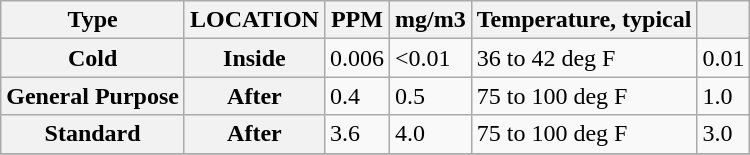<table class="wikitable">
<tr>
<th scope="col">Type</th>
<th scope="col">LOCATION</th>
<th scope="col">PPM</th>
<th scope="col">mg/m3</th>
<th scope="col">Temperature, typical</th>
<th scope="col"></th>
</tr>
<tr>
<th scope="row">Cold</th>
<th>Inside</th>
<td>0.006</td>
<td><0.01</td>
<td>36 to  42 deg F</td>
<td>0.01</td>
</tr>
<tr>
<th scope="row">General Purpose</th>
<th>After</th>
<td>0.4</td>
<td>0.5</td>
<td>75 to 100 deg F</td>
<td>1.0</td>
</tr>
<tr>
<th scope="row">Standard</th>
<th>After</th>
<td>3.6</td>
<td>4.0</td>
<td>75 to 100 deg F</td>
<td>3.0</td>
</tr>
<tr>
</tr>
</table>
